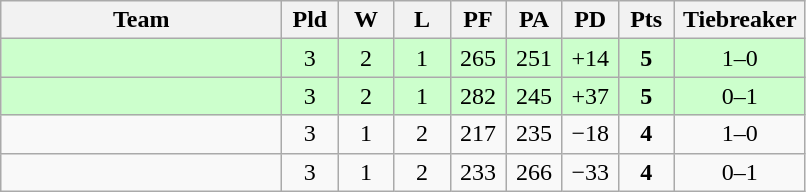<table class=wikitable style="text-align:center">
<tr>
<th width=180>Team</th>
<th width=30>Pld</th>
<th width=30>W</th>
<th width=30>L</th>
<th width=30>PF</th>
<th width=30>PA</th>
<th width=30>PD</th>
<th width=30>Pts</th>
<th width=80>Tiebreaker</th>
</tr>
<tr bgcolor="#ccffcc">
<td align="left"></td>
<td>3</td>
<td>2</td>
<td>1</td>
<td>265</td>
<td>251</td>
<td>+14</td>
<td><strong>5</strong></td>
<td>1–0</td>
</tr>
<tr bgcolor="#ccffcc">
<td align="left"></td>
<td>3</td>
<td>2</td>
<td>1</td>
<td>282</td>
<td>245</td>
<td>+37</td>
<td><strong>5</strong></td>
<td>0–1</td>
</tr>
<tr>
<td align="left"></td>
<td>3</td>
<td>1</td>
<td>2</td>
<td>217</td>
<td>235</td>
<td>−18</td>
<td><strong>4</strong></td>
<td>1–0</td>
</tr>
<tr>
<td align="left"></td>
<td>3</td>
<td>1</td>
<td>2</td>
<td>233</td>
<td>266</td>
<td>−33</td>
<td><strong>4</strong></td>
<td>0–1</td>
</tr>
</table>
